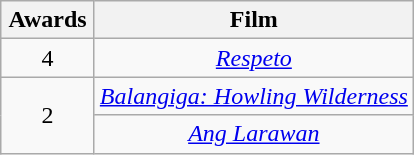<table class="wikitable" style="text-align:center;">
<tr>
<th scope="col" width="55">Awards</th>
<th scope="col" align="center">Film</th>
</tr>
<tr>
<td style="text-align:center">4</td>
<td><em><a href='#'>Respeto</a></em></td>
</tr>
<tr>
<td rowspan=2 style="text-align:center">2</td>
<td><em><a href='#'>Balangiga: Howling Wilderness</a></em></td>
</tr>
<tr>
<td><em><a href='#'>Ang Larawan</a></em></td>
</tr>
</table>
